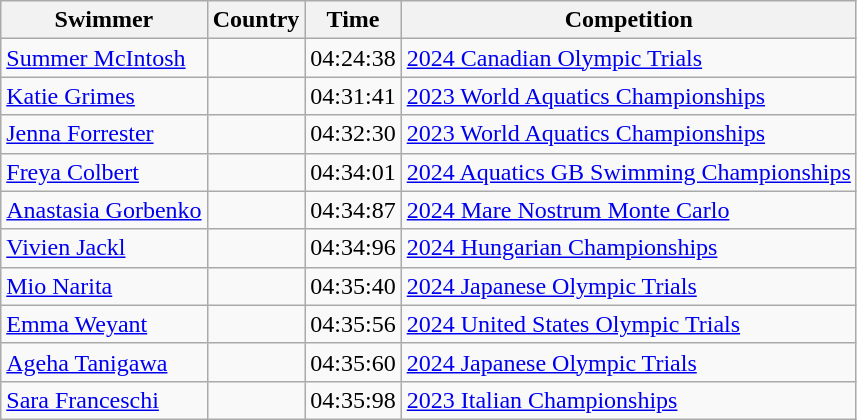<table class="wikitable sortable mw-collapsible">
<tr>
<th scope="col">Swimmer</th>
<th scope="col">Country</th>
<th scope="col">Time</th>
<th scope="col">Competition</th>
</tr>
<tr>
<td><a href='#'>Summer McIntosh</a></td>
<td></td>
<td>04:24:38</td>
<td><a href='#'>2024 Canadian Olympic Trials</a></td>
</tr>
<tr>
<td><a href='#'>Katie Grimes</a></td>
<td></td>
<td>04:31:41</td>
<td><a href='#'>2023 World Aquatics Championships</a></td>
</tr>
<tr>
<td><a href='#'>Jenna Forrester</a></td>
<td></td>
<td>04:32:30</td>
<td><a href='#'>2023 World Aquatics Championships</a></td>
</tr>
<tr>
<td><a href='#'>Freya Colbert</a></td>
<td></td>
<td>04:34:01</td>
<td><a href='#'>2024 Aquatics GB Swimming Championships</a></td>
</tr>
<tr>
<td><a href='#'>Anastasia Gorbenko</a></td>
<td></td>
<td>04:34:87</td>
<td><a href='#'>2024 Mare Nostrum Monte Carlo</a></td>
</tr>
<tr>
<td><a href='#'>Vivien Jackl</a></td>
<td></td>
<td>04:34:96</td>
<td><a href='#'>2024 Hungarian Championships</a></td>
</tr>
<tr>
<td><a href='#'>Mio Narita</a></td>
<td></td>
<td>04:35:40</td>
<td><a href='#'>2024 Japanese Olympic Trials</a></td>
</tr>
<tr>
<td><a href='#'>Emma Weyant</a></td>
<td></td>
<td>04:35:56</td>
<td><a href='#'>2024 United States Olympic Trials</a></td>
</tr>
<tr>
<td><a href='#'>Ageha Tanigawa</a></td>
<td></td>
<td>04:35:60</td>
<td><a href='#'>2024 Japanese Olympic Trials</a></td>
</tr>
<tr>
<td><a href='#'>Sara Franceschi</a></td>
<td></td>
<td>04:35:98</td>
<td><a href='#'>2023 Italian Championships</a></td>
</tr>
</table>
